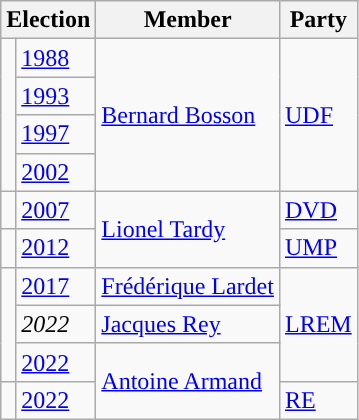<table class="wikitable">
<tr>
<th colspan=2>Election</th>
<th>Member</th>
<th>Party</th>
</tr>
<tr>
<td rowspan="4" style="background-color: "></td>
<td><a href='#'>1988</a></td>
<td rowspan="4"><a href='#'>Bernard Bosson</a></td>
<td rowspan="4"><a href='#'>UDF</a></td>
</tr>
<tr>
<td><a href='#'>1993</a></td>
</tr>
<tr>
<td><a href='#'>1997</a></td>
</tr>
<tr>
<td><a href='#'>2002</a></td>
</tr>
<tr>
<td style="background-color: "></td>
<td><a href='#'>2007</a></td>
<td rowspan="2"><a href='#'>Lionel Tardy</a></td>
<td><a href='#'>DVD</a></td>
</tr>
<tr>
<td style="background-color: "></td>
<td><a href='#'>2012</a></td>
<td><a href='#'>UMP</a></td>
</tr>
<tr>
<td rowspan="3" style="background-color: "></td>
<td><a href='#'>2017</a></td>
<td><a href='#'>Frédérique Lardet</a></td>
<td rowspan="3"><a href='#'>LREM</a></td>
</tr>
<tr>
<td><em>2022</em></td>
<td><a href='#'>Jacques Rey</a></td>
</tr>
<tr>
<td><a href='#'>2022</a></td>
<td rowspan="2"><a href='#'>Antoine Armand</a></td>
</tr>
<tr>
<td style="background-color: "></td>
<td><a href='#'>2022</a></td>
<td><a href='#'>RE</a></td>
</tr>
</table>
